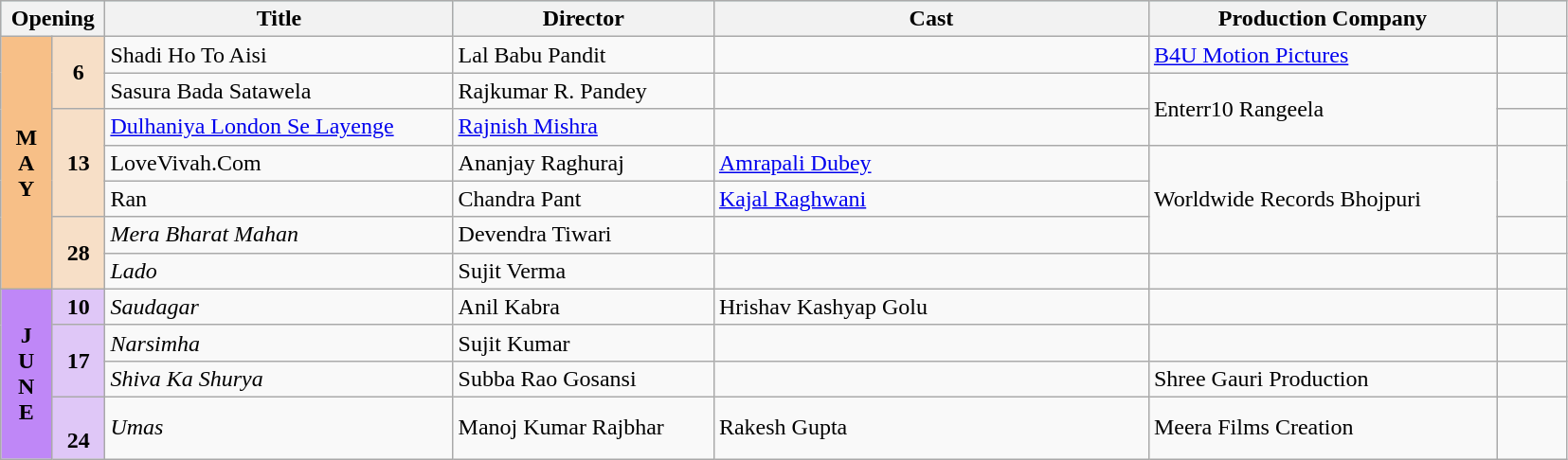<table class="wikitable sortable">
<tr style="background:#b0e0e6; text-align:center;">
<th colspan="2" style="width:6%;"><strong>Opening</strong></th>
<th style="width:20%;"><strong>Title</strong></th>
<th style="width:15%;"><strong>Director</strong></th>
<th style="width:25%;"><strong>Cast</strong></th>
<th style="width:20%;">Production Company</th>
<th style="width:4%;"><strong></strong></th>
</tr>
<tr>
<th rowspan="7" style="text-align:center; background:#f7bf87; text color:#000;">M<br>A<br>Y</th>
<td rowspan="2" style="text-align:center; background:#f7dfc7"><strong>6</strong></td>
<td>Shadi Ho To Aisi</td>
<td>Lal Babu Pandit</td>
<td></td>
<td><a href='#'>B4U Motion Pictures</a></td>
<td></td>
</tr>
<tr>
<td>Sasura Bada Satawela</td>
<td>Rajkumar R. Pandey</td>
<td></td>
<td rowspan="2">Enterr10 Rangeela</td>
<td></td>
</tr>
<tr>
<td rowspan="3" style="text-align:center; background:#f7dfc7"><strong>13</strong></td>
<td><a href='#'>Dulhaniya London Se Layenge</a></td>
<td><a href='#'>Rajnish Mishra</a></td>
<td></td>
<td></td>
</tr>
<tr>
<td>LoveVivah.Com</td>
<td>Ananjay Raghuraj</td>
<td><a href='#'>Amrapali Dubey</a></td>
<td rowspan="3">Worldwide Records Bhojpuri</td>
<td rowspan="2"></td>
</tr>
<tr>
<td>Ran</td>
<td>Chandra Pant</td>
<td><a href='#'>Kajal Raghwani</a></td>
</tr>
<tr>
<td rowspan="2" style="text-align:center; background:#f7dfc7"><strong>28</strong></td>
<td><em>Mera Bharat Mahan</em></td>
<td>Devendra Tiwari</td>
<td></td>
<td></td>
</tr>
<tr>
<td><em>Lado</em></td>
<td>Sujit Verma</td>
<td></td>
<td></td>
<td></td>
</tr>
<tr>
<th rowspan="4" style="text-align:center; background:#bf87f7; text color:#000;">J<br>U<br>N<br>E</th>
<td style="text-align:center; background:#dfc7f7"><strong>10</strong></td>
<td><em>Saudagar</em></td>
<td>Anil Kabra</td>
<td>Hrishav Kashyap Golu</td>
<td></td>
<td></td>
</tr>
<tr>
<td rowspan="2" style="text-align:center; background:#dfc7f7"><strong>17</strong></td>
<td><em>Narsimha</em></td>
<td>Sujit Kumar</td>
<td></td>
<td></td>
<td></td>
</tr>
<tr>
<td><em>Shiva Ka Shurya</em></td>
<td>Subba Rao Gosansi</td>
<td></td>
<td>Shree Gauri Production</td>
<td></td>
</tr>
<tr>
<td style="text-align:center; background:#dfc7f7"><br><strong>24</strong></td>
<td><em>Umas</em></td>
<td>Manoj Kumar Rajbhar</td>
<td>Rakesh Gupta</td>
<td>Meera Films Creation</td>
<td></td>
</tr>
</table>
